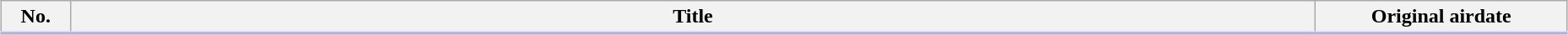<table class="wikitable" style="width:98%; margin:auto; background:#FFF;">
<tr style="border-bottom: 3px solid #CCF;">
<th style="width:3em;">No.</th>
<th>Title</th>
<th style="width:12em;">Original airdate</th>
</tr>
<tr>
</tr>
</table>
